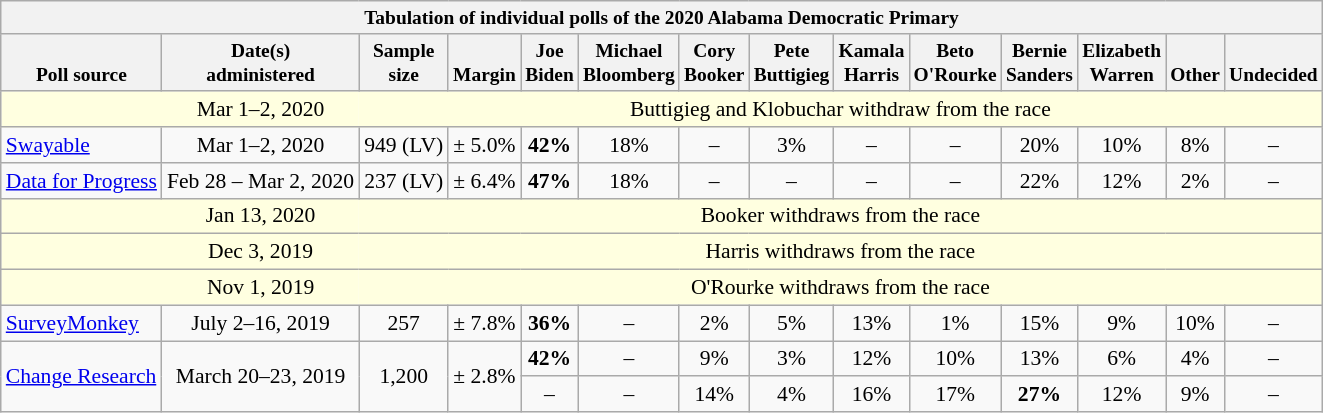<table class="wikitable mw-collapsed mw-collapsible" style="font-size:90%;text-align:center;">
<tr style="vertical-align:bottom; font-size:90%;">
<th colspan="17">Tabulation of individual polls of the 2020 Alabama Democratic Primary</th>
</tr>
<tr valign=bottom style="font-size:90%;">
<th>Poll source</th>
<th>Date(s)<br>administered</th>
<th>Sample<br>size</th>
<th>Margin<br></th>
<th>Joe<br>Biden</th>
<th>Michael<br>Bloomberg</th>
<th>Cory<br>Booker</th>
<th>Pete<br>Buttigieg</th>
<th>Kamala<br>Harris</th>
<th>Beto<br>O'Rourke</th>
<th>Bernie<br>Sanders</th>
<th>Elizabeth<br>Warren</th>
<th>Other</th>
<th>Undecided</th>
</tr>
<tr style="background:lightyellow;">
<td style="border-right-style:hidden;"></td>
<td style="border-right-style:hidden;">Mar 1–2, 2020</td>
<td colspan="12">Buttigieg and Klobuchar withdraw from the race</td>
</tr>
<tr>
<td style="text-align:left;"><a href='#'>Swayable</a></td>
<td>Mar 1–2, 2020</td>
<td>949 (LV)</td>
<td>± 5.0%</td>
<td><strong>42%</strong></td>
<td>18%</td>
<td>–</td>
<td>3%</td>
<td>–</td>
<td>–</td>
<td>20%</td>
<td>10%</td>
<td>8%</td>
<td>–</td>
</tr>
<tr>
<td style="text-align:left;"><a href='#'>Data for Progress</a></td>
<td>Feb 28 – Mar 2, 2020</td>
<td>237 (LV)</td>
<td>± 6.4%</td>
<td><strong>47%</strong></td>
<td>18%</td>
<td>–</td>
<td>–</td>
<td>–</td>
<td>–</td>
<td>22%</td>
<td>12%</td>
<td>2%</td>
<td>–</td>
</tr>
<tr style="background:lightyellow;">
<td style="border-right-style:hidden;"></td>
<td style="border-right-style:hidden;">Jan 13, 2020</td>
<td colspan="12">Booker withdraws from the race</td>
</tr>
<tr style="background:lightyellow;">
<td style="border-right-style:hidden;"></td>
<td style="border-right-style:hidden;">Dec 3, 2019</td>
<td colspan="12">Harris withdraws from the race</td>
</tr>
<tr style="background:lightyellow;">
<td style="border-right-style:hidden;"></td>
<td style="border-right-style:hidden;">Nov 1, 2019</td>
<td colspan="12">O'Rourke withdraws from the race</td>
</tr>
<tr>
<td style="text-align:left;"><a href='#'>SurveyMonkey</a></td>
<td>July 2–16, 2019</td>
<td>257</td>
<td>± 7.8%</td>
<td><strong>36%</strong></td>
<td>–</td>
<td>2%</td>
<td>5%</td>
<td>13%</td>
<td>1%</td>
<td>15%</td>
<td>9%</td>
<td>10%</td>
<td>–</td>
</tr>
<tr>
<td rowspan="2" style="text-align:left;"><a href='#'>Change Research</a></td>
<td rowspan="2">March 20–23, 2019</td>
<td rowspan="2">1,200</td>
<td rowspan="2">± 2.8%</td>
<td><strong>42%</strong></td>
<td>–</td>
<td>9%</td>
<td>3%</td>
<td>12%</td>
<td>10%</td>
<td>13%</td>
<td>6%</td>
<td>4%</td>
<td>–</td>
</tr>
<tr>
<td>–</td>
<td>–</td>
<td>14%</td>
<td>4%</td>
<td>16%</td>
<td>17%</td>
<td><strong>27%</strong></td>
<td>12%</td>
<td>9%</td>
<td>–</td>
</tr>
</table>
